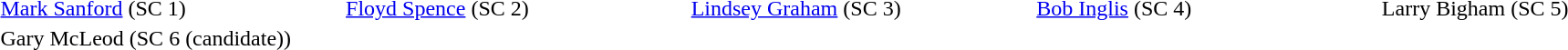<table width="100%">
<tr>
<td width="20%"><a href='#'>Mark Sanford</a> (SC 1)</td>
<td width="20%"><a href='#'>Floyd Spence</a> (SC 2)</td>
<td width="20%"><a href='#'>Lindsey Graham</a> (SC 3)</td>
<td width="20%"><a href='#'>Bob Inglis</a> (SC 4)</td>
<td width="20%">Larry Bigham (SC 5)</td>
</tr>
<tr>
<td>Gary McLeod (SC 6 (candidate))</td>
</tr>
</table>
